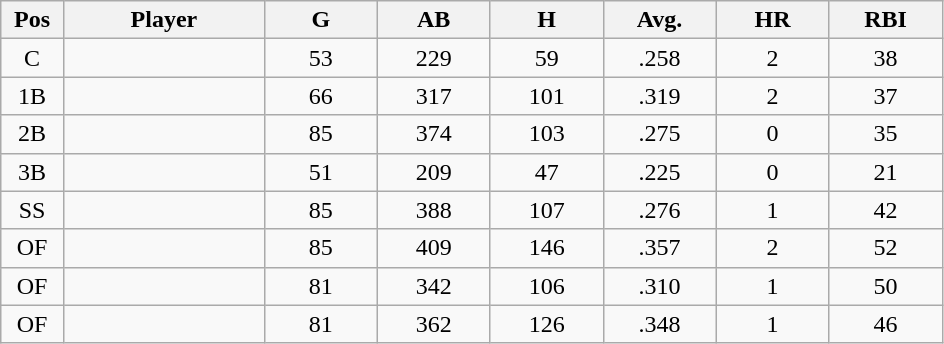<table class="wikitable sortable">
<tr>
<th bgcolor="#DDDDFF" width="5%">Pos</th>
<th bgcolor="#DDDDFF" width="16%">Player</th>
<th bgcolor="#DDDDFF" width="9%">G</th>
<th bgcolor="#DDDDFF" width="9%">AB</th>
<th bgcolor="#DDDDFF" width="9%">H</th>
<th bgcolor="#DDDDFF" width="9%">Avg.</th>
<th bgcolor="#DDDDFF" width="9%">HR</th>
<th bgcolor="#DDDDFF" width="9%">RBI</th>
</tr>
<tr align="center">
<td>C</td>
<td></td>
<td>53</td>
<td>229</td>
<td>59</td>
<td>.258</td>
<td>2</td>
<td>38</td>
</tr>
<tr align="center">
<td>1B</td>
<td></td>
<td>66</td>
<td>317</td>
<td>101</td>
<td>.319</td>
<td>2</td>
<td>37</td>
</tr>
<tr align="center">
<td>2B</td>
<td></td>
<td>85</td>
<td>374</td>
<td>103</td>
<td>.275</td>
<td>0</td>
<td>35</td>
</tr>
<tr align="center">
<td>3B</td>
<td></td>
<td>51</td>
<td>209</td>
<td>47</td>
<td>.225</td>
<td>0</td>
<td>21</td>
</tr>
<tr align="center">
<td>SS</td>
<td></td>
<td>85</td>
<td>388</td>
<td>107</td>
<td>.276</td>
<td>1</td>
<td>42</td>
</tr>
<tr align="center">
<td>OF</td>
<td></td>
<td>85</td>
<td>409</td>
<td>146</td>
<td>.357</td>
<td>2</td>
<td>52</td>
</tr>
<tr align="center">
<td>OF</td>
<td></td>
<td>81</td>
<td>342</td>
<td>106</td>
<td>.310</td>
<td>1</td>
<td>50</td>
</tr>
<tr align="center">
<td>OF</td>
<td></td>
<td>81</td>
<td>362</td>
<td>126</td>
<td>.348</td>
<td>1</td>
<td>46</td>
</tr>
</table>
